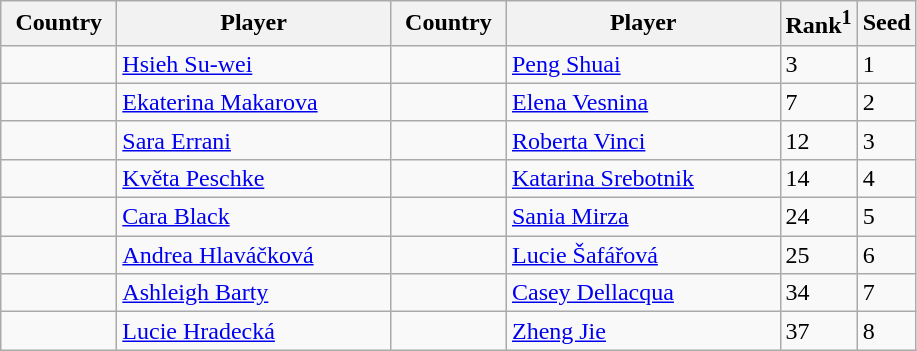<table class="sortable wikitable">
<tr>
<th width="70">Country</th>
<th width="175">Player</th>
<th width="70">Country</th>
<th width="175">Player</th>
<th>Rank<sup>1</sup></th>
<th>Seed</th>
</tr>
<tr>
<td></td>
<td><a href='#'>Hsieh Su-wei</a></td>
<td></td>
<td><a href='#'>Peng Shuai</a></td>
<td>3</td>
<td>1</td>
</tr>
<tr>
<td></td>
<td><a href='#'>Ekaterina Makarova</a></td>
<td></td>
<td><a href='#'>Elena Vesnina</a></td>
<td>7</td>
<td>2</td>
</tr>
<tr>
<td></td>
<td><a href='#'>Sara Errani</a></td>
<td></td>
<td><a href='#'>Roberta Vinci</a></td>
<td>12</td>
<td>3</td>
</tr>
<tr>
<td></td>
<td><a href='#'>Květa Peschke</a></td>
<td></td>
<td><a href='#'>Katarina Srebotnik</a></td>
<td>14</td>
<td>4</td>
</tr>
<tr>
<td></td>
<td><a href='#'>Cara Black</a></td>
<td></td>
<td><a href='#'>Sania Mirza</a></td>
<td>24</td>
<td>5</td>
</tr>
<tr>
<td></td>
<td><a href='#'>Andrea Hlaváčková</a></td>
<td></td>
<td><a href='#'>Lucie Šafářová</a></td>
<td>25</td>
<td>6</td>
</tr>
<tr>
<td></td>
<td><a href='#'>Ashleigh Barty</a></td>
<td></td>
<td><a href='#'>Casey Dellacqua</a></td>
<td>34</td>
<td>7</td>
</tr>
<tr>
<td></td>
<td><a href='#'>Lucie Hradecká</a></td>
<td></td>
<td><a href='#'>Zheng Jie</a></td>
<td>37</td>
<td>8</td>
</tr>
</table>
